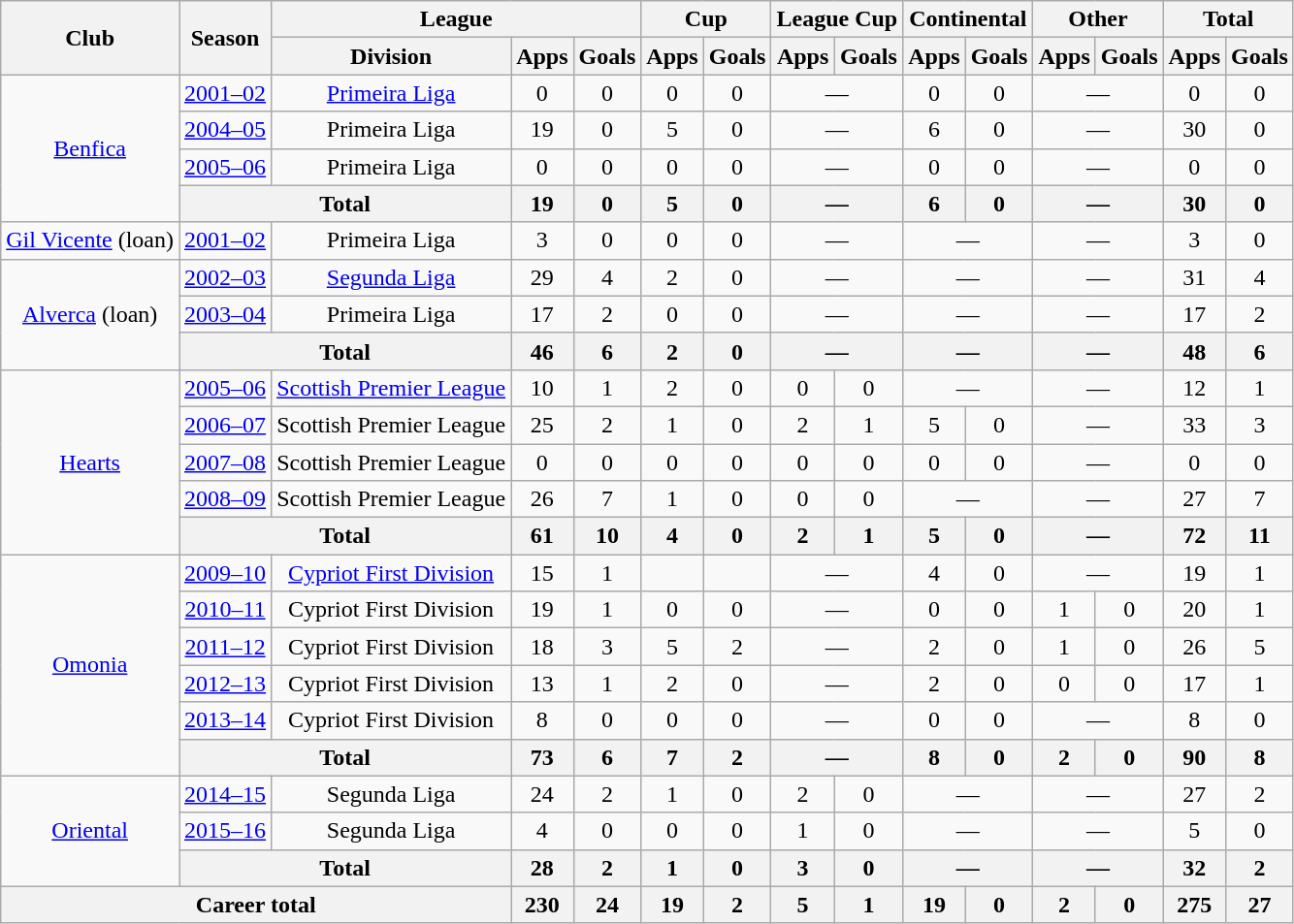<table class="wikitable" style="text-align: center;">
<tr>
<th rowspan="2">Club</th>
<th rowspan="2">Season</th>
<th colspan="3">League</th>
<th colspan="2">Cup</th>
<th colspan="2">League Cup</th>
<th colspan="2">Continental</th>
<th colspan="2">Other</th>
<th colspan="2">Total</th>
</tr>
<tr>
<th>Division</th>
<th>Apps</th>
<th>Goals</th>
<th>Apps</th>
<th>Goals</th>
<th>Apps</th>
<th>Goals</th>
<th>Apps</th>
<th>Goals</th>
<th>Apps</th>
<th>Goals</th>
<th>Apps</th>
<th>Goals</th>
</tr>
<tr>
<td rowspan="4"><a href='#'>Benfica</a></td>
<td><a href='#'>2001–02</a></td>
<td><a href='#'>Primeira Liga</a></td>
<td>0</td>
<td>0</td>
<td>0</td>
<td>0</td>
<td colspan="2">—</td>
<td>0</td>
<td>0</td>
<td colspan="2">—</td>
<td>0</td>
<td>0</td>
</tr>
<tr>
<td><a href='#'>2004–05</a></td>
<td>Primeira Liga</td>
<td>19</td>
<td>0</td>
<td>5</td>
<td>0</td>
<td colspan="2">—</td>
<td>6</td>
<td>0</td>
<td colspan="2">—</td>
<td>30</td>
<td>0</td>
</tr>
<tr>
<td><a href='#'>2005–06</a></td>
<td>Primeira Liga</td>
<td>0</td>
<td>0</td>
<td>0</td>
<td>0</td>
<td colspan="2">—</td>
<td>0</td>
<td>0</td>
<td colspan="2">—</td>
<td>0</td>
<td>0</td>
</tr>
<tr>
<th colspan="2">Total</th>
<th>19</th>
<th>0</th>
<th>5</th>
<th>0</th>
<th colspan="2">—</th>
<th>6</th>
<th>0</th>
<th colspan="2">—</th>
<th>30</th>
<th>0</th>
</tr>
<tr>
<td rowspan="1"><a href='#'>Gil Vicente</a> (loan)</td>
<td><a href='#'>2001–02</a></td>
<td>Primeira Liga</td>
<td>3</td>
<td>0</td>
<td>0</td>
<td>0</td>
<td colspan="2">—</td>
<td colspan="2">—</td>
<td colspan="2">—</td>
<td>3</td>
<td>0</td>
</tr>
<tr>
<td rowspan="3"><a href='#'>Alverca</a> (loan)</td>
<td><a href='#'>2002–03</a></td>
<td><a href='#'>Segunda Liga</a></td>
<td>29</td>
<td>4</td>
<td>2</td>
<td>0</td>
<td colspan="2">—</td>
<td colspan="2">—</td>
<td colspan="2">—</td>
<td>31</td>
<td>4</td>
</tr>
<tr>
<td><a href='#'>2003–04</a></td>
<td>Primeira Liga</td>
<td>17</td>
<td>2</td>
<td>0</td>
<td>0</td>
<td colspan="2">—</td>
<td colspan="2">—</td>
<td colspan="2">—</td>
<td>17</td>
<td>2</td>
</tr>
<tr>
<th colspan="2">Total</th>
<th>46</th>
<th>6</th>
<th>2</th>
<th>0</th>
<th colspan="2">—</th>
<th colspan="2">—</th>
<th colspan="2">—</th>
<th>48</th>
<th>6</th>
</tr>
<tr>
<td rowspan="5"><a href='#'>Hearts</a></td>
<td><a href='#'>2005–06</a></td>
<td><a href='#'>Scottish Premier League</a></td>
<td>10</td>
<td>1</td>
<td>2</td>
<td>0</td>
<td>0</td>
<td>0</td>
<td colspan="2">—</td>
<td colspan="2">—</td>
<td>12</td>
<td>1</td>
</tr>
<tr>
<td><a href='#'>2006–07</a></td>
<td>Scottish Premier League</td>
<td>25</td>
<td>2</td>
<td>1</td>
<td>0</td>
<td>2</td>
<td>1</td>
<td>5</td>
<td>0</td>
<td colspan="2">—</td>
<td>33</td>
<td>3</td>
</tr>
<tr>
<td><a href='#'>2007–08</a></td>
<td>Scottish Premier League</td>
<td>0</td>
<td>0</td>
<td>0</td>
<td>0</td>
<td>0</td>
<td>0</td>
<td>0</td>
<td>0</td>
<td colspan="2">—</td>
<td>0</td>
<td>0</td>
</tr>
<tr>
<td><a href='#'>2008–09</a></td>
<td>Scottish Premier League</td>
<td>26</td>
<td>7</td>
<td>1</td>
<td>0</td>
<td>0</td>
<td>0</td>
<td colspan="2">—</td>
<td colspan="2">—</td>
<td>27</td>
<td>7</td>
</tr>
<tr>
<th colspan="2">Total</th>
<th>61</th>
<th>10</th>
<th>4</th>
<th>0</th>
<th>2</th>
<th>1</th>
<th>5</th>
<th>0</th>
<th colspan="2">—</th>
<th>72</th>
<th>11</th>
</tr>
<tr>
<td rowspan="6"><a href='#'>Omonia</a></td>
<td><a href='#'>2009–10</a></td>
<td><a href='#'>Cypriot First Division</a></td>
<td>15</td>
<td>1</td>
<td></td>
<td></td>
<td colspan="2">—</td>
<td>4</td>
<td>0</td>
<td colspan="2">—</td>
<td>19</td>
<td>1</td>
</tr>
<tr>
<td><a href='#'>2010–11</a></td>
<td>Cypriot First Division</td>
<td>19</td>
<td>1</td>
<td>0</td>
<td>0</td>
<td colspan="2">—</td>
<td>0</td>
<td>0</td>
<td>1</td>
<td>0</td>
<td>20</td>
<td>1</td>
</tr>
<tr>
<td><a href='#'>2011–12</a></td>
<td>Cypriot First Division</td>
<td>18</td>
<td>3</td>
<td>5</td>
<td>2</td>
<td colspan="2">—</td>
<td>2</td>
<td>0</td>
<td>1</td>
<td>0</td>
<td>26</td>
<td>5</td>
</tr>
<tr>
<td><a href='#'>2012–13</a></td>
<td>Cypriot First Division</td>
<td>13</td>
<td>1</td>
<td>2</td>
<td>0</td>
<td colspan="2">—</td>
<td>2</td>
<td>0</td>
<td>0</td>
<td>0</td>
<td>17</td>
<td>1</td>
</tr>
<tr>
<td><a href='#'>2013–14</a></td>
<td>Cypriot First Division</td>
<td>8</td>
<td>0</td>
<td>0</td>
<td>0</td>
<td colspan="2">—</td>
<td>0</td>
<td>0</td>
<td colspan="2">—</td>
<td>8</td>
<td>0</td>
</tr>
<tr>
<th colspan="2">Total</th>
<th>73</th>
<th>6</th>
<th>7</th>
<th>2</th>
<th colspan="2">—</th>
<th>8</th>
<th>0</th>
<th>2</th>
<th>0</th>
<th>90</th>
<th>8</th>
</tr>
<tr>
<td rowspan="3"><a href='#'>Oriental</a></td>
<td><a href='#'>2014–15</a></td>
<td>Segunda Liga</td>
<td>24</td>
<td>2</td>
<td>1</td>
<td>0</td>
<td>2</td>
<td>0</td>
<td colspan="2">—</td>
<td colspan="2">—</td>
<td>27</td>
<td>2</td>
</tr>
<tr>
<td><a href='#'>2015–16</a></td>
<td>Segunda Liga</td>
<td>4</td>
<td>0</td>
<td>0</td>
<td>0</td>
<td>1</td>
<td>0</td>
<td colspan="2">—</td>
<td colspan="2">—</td>
<td>5</td>
<td>0</td>
</tr>
<tr>
<th colspan="2">Total</th>
<th>28</th>
<th>2</th>
<th>1</th>
<th>0</th>
<th>3</th>
<th>0</th>
<th colspan="2">—</th>
<th colspan="2">—</th>
<th>32</th>
<th>2</th>
</tr>
<tr>
<th colspan="3">Career total</th>
<th>230</th>
<th>24</th>
<th>19</th>
<th>2</th>
<th>5</th>
<th>1</th>
<th>19</th>
<th>0</th>
<th>2</th>
<th>0</th>
<th>275</th>
<th>27</th>
</tr>
</table>
